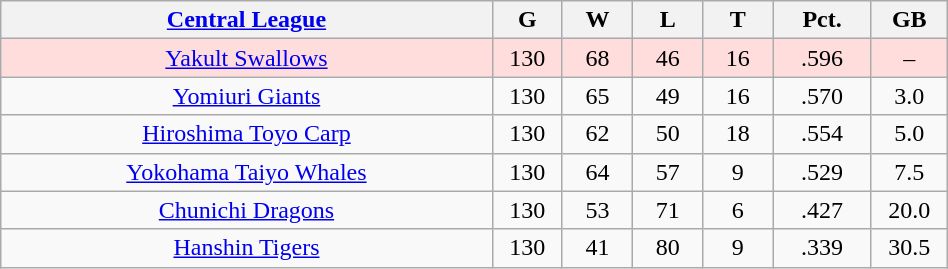<table class="wikitable"  style="width:50%; text-align:center;">
<tr>
<th style="width:35%;"><a href='#'>Central League</a></th>
<th style="width:5%;">G</th>
<th style="width:5%;">W</th>
<th style="width:5%;">L</th>
<th style="width:5%;">T</th>
<th style="width:7%;">Pct.</th>
<th style="width:5%;">GB</th>
</tr>
<tr style="background:#fdd;">
<td><a href='#'>Yakult Swallows</a></td>
<td>130</td>
<td>68</td>
<td>46</td>
<td>16</td>
<td>.596</td>
<td>–</td>
</tr>
<tr align=center>
<td><a href='#'>Yomiuri Giants</a></td>
<td>130</td>
<td>65</td>
<td>49</td>
<td>16</td>
<td>.570</td>
<td>3.0</td>
</tr>
<tr align=center>
<td><a href='#'>Hiroshima Toyo Carp</a></td>
<td>130</td>
<td>62</td>
<td>50</td>
<td>18</td>
<td>.554</td>
<td>5.0</td>
</tr>
<tr align=center>
<td><a href='#'>Yokohama Taiyo Whales</a></td>
<td>130</td>
<td>64</td>
<td>57</td>
<td>9</td>
<td>.529</td>
<td>7.5</td>
</tr>
<tr align=center>
<td><a href='#'>Chunichi Dragons</a></td>
<td>130</td>
<td>53</td>
<td>71</td>
<td>6</td>
<td>.427</td>
<td>20.0</td>
</tr>
<tr align=center>
<td><a href='#'>Hanshin Tigers</a></td>
<td>130</td>
<td>41</td>
<td>80</td>
<td>9</td>
<td>.339</td>
<td>30.5</td>
</tr>
</table>
